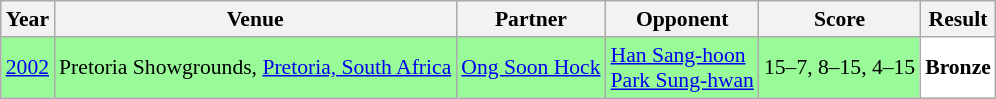<table class="sortable wikitable" style="font-size: 90%;">
<tr>
<th>Year</th>
<th>Venue</th>
<th>Partner</th>
<th>Opponent</th>
<th>Score</th>
<th>Result</th>
</tr>
<tr style="background:#98FB98">
<td align="center"><a href='#'>2002</a></td>
<td align="left">Pretoria Showgrounds, <a href='#'>Pretoria, South Africa</a></td>
<td align="left"> <a href='#'>Ong Soon Hock</a></td>
<td align="left"> <a href='#'>Han Sang-hoon</a> <br>  <a href='#'>Park Sung-hwan</a></td>
<td align="left">15–7, 8–15, 4–15</td>
<td style="text-align:left; background:white"> <strong>Bronze</strong></td>
</tr>
</table>
